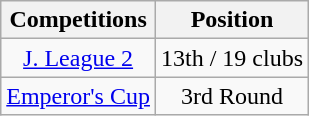<table class="wikitable" style="text-align:center;">
<tr>
<th>Competitions</th>
<th>Position</th>
</tr>
<tr>
<td><a href='#'>J. League 2</a></td>
<td>13th / 19 clubs</td>
</tr>
<tr>
<td><a href='#'>Emperor's Cup</a></td>
<td>3rd Round</td>
</tr>
</table>
